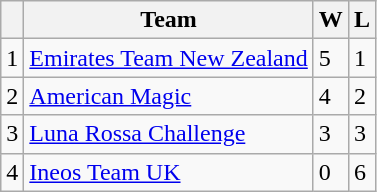<table class="wikitable">
<tr>
<th></th>
<th>Team</th>
<th>W</th>
<th>L</th>
</tr>
<tr>
<td>1</td>
<td> <a href='#'>Emirates Team New Zealand</a></td>
<td>5</td>
<td>1</td>
</tr>
<tr>
<td>2</td>
<td> <a href='#'>American Magic</a></td>
<td>4</td>
<td>2</td>
</tr>
<tr>
<td>3</td>
<td> <a href='#'>Luna Rossa Challenge</a></td>
<td>3</td>
<td>3</td>
</tr>
<tr>
<td>4</td>
<td> <a href='#'>Ineos Team UK</a></td>
<td>0</td>
<td>6</td>
</tr>
</table>
